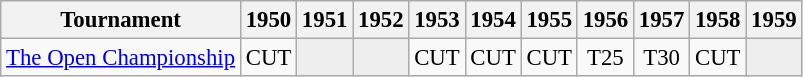<table class="wikitable" style="font-size:95%;text-align:center;">
<tr>
<th>Tournament</th>
<th>1950</th>
<th>1951</th>
<th>1952</th>
<th>1953</th>
<th>1954</th>
<th>1955</th>
<th>1956</th>
<th>1957</th>
<th>1958</th>
<th>1959</th>
</tr>
<tr>
<td align=left><a href='#'>The Open Championship</a></td>
<td>CUT</td>
<td style="background:#eeeeee;"></td>
<td style="background:#eeeeee;"></td>
<td>CUT</td>
<td>CUT</td>
<td>CUT</td>
<td>T25</td>
<td>T30</td>
<td>CUT</td>
<td style="background:#eeeeee;"></td>
</tr>
</table>
